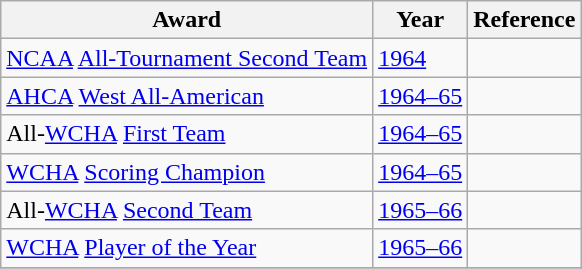<table class="wikitable">
<tr>
<th>Award</th>
<th>Year</th>
<th>Reference</th>
</tr>
<tr>
<td><a href='#'>NCAA</a> <a href='#'>All-Tournament Second Team</a></td>
<td><a href='#'>1964</a></td>
<td></td>
</tr>
<tr>
<td><a href='#'>AHCA</a> <a href='#'>West All-American</a></td>
<td><a href='#'>1964–65</a></td>
<td></td>
</tr>
<tr>
<td>All-<a href='#'>WCHA</a> <a href='#'>First Team</a></td>
<td><a href='#'>1964–65</a></td>
<td></td>
</tr>
<tr>
<td><a href='#'>WCHA</a> <a href='#'>Scoring Champion</a></td>
<td><a href='#'>1964–65</a></td>
<td></td>
</tr>
<tr>
<td>All-<a href='#'>WCHA</a> <a href='#'>Second Team</a></td>
<td><a href='#'>1965–66</a></td>
<td></td>
</tr>
<tr>
<td><a href='#'>WCHA</a> <a href='#'>Player of the Year</a></td>
<td><a href='#'>1965–66</a></td>
<td></td>
</tr>
<tr>
</tr>
</table>
